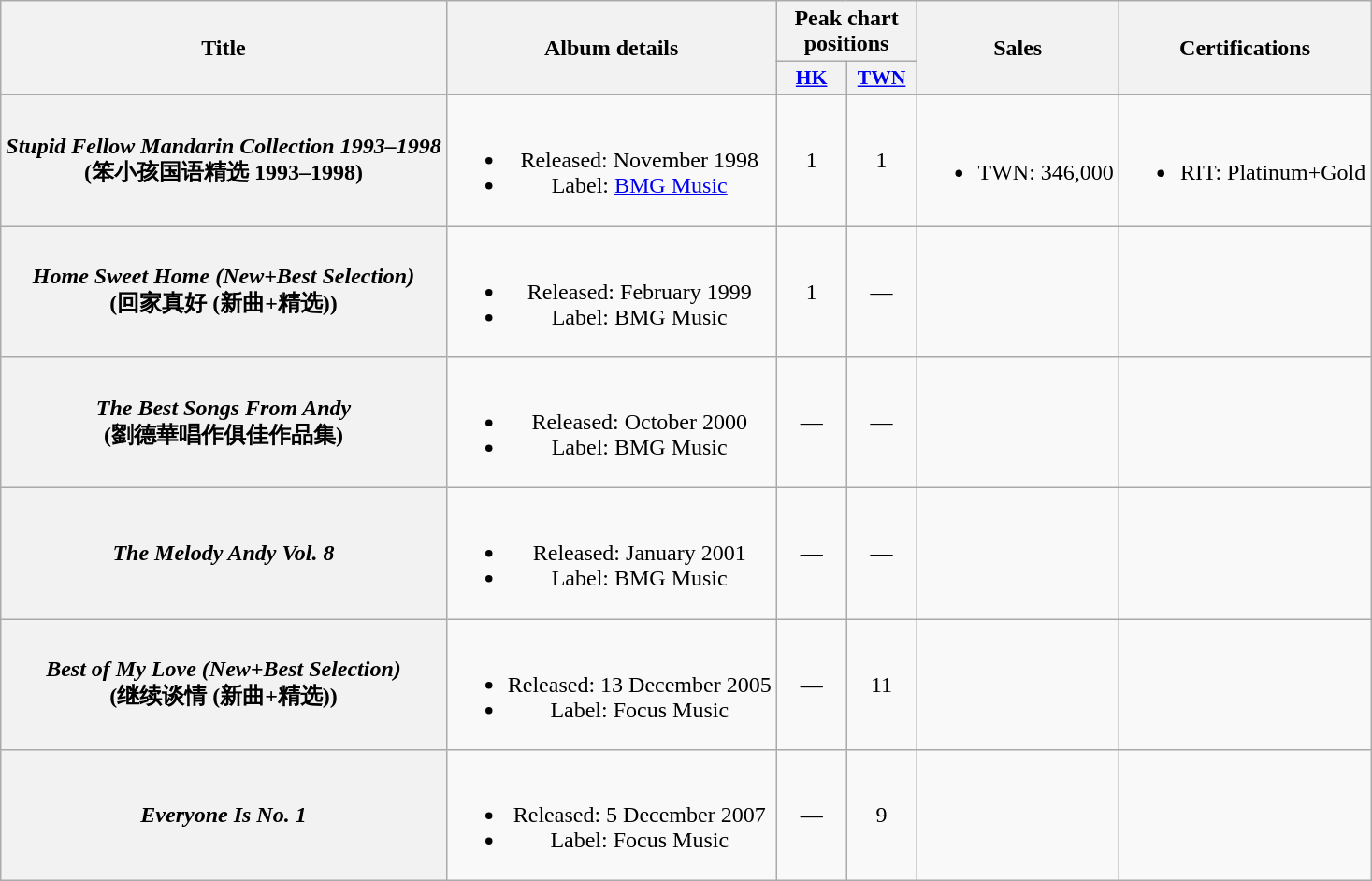<table class="wikitable plainrowheaders" style="text-align:center;">
<tr>
<th rowspan="2">Title</th>
<th rowspan="2">Album details</th>
<th colspan="2">Peak chart positions</th>
<th rowspan="2">Sales</th>
<th rowspan="2">Certifications</th>
</tr>
<tr>
<th scope="col" style="width:3em;font-size:90%;"><a href='#'>HK</a><br></th>
<th scope="col" style="width:3em;font-size:90%;"><a href='#'>TWN</a><br></th>
</tr>
<tr>
<th scope="row"><em>Stupid Fellow Mandarin Collection 1993–1998</em><br>(笨小孩国语精选 1993–1998)</th>
<td><br><ul><li>Released: November 1998</li><li>Label: <a href='#'>BMG Music</a></li></ul></td>
<td>1</td>
<td>1</td>
<td><br><ul><li>TWN: 346,000</li></ul></td>
<td><br><ul><li>RIT: Platinum+Gold</li></ul></td>
</tr>
<tr>
<th scope="row"><em>Home Sweet Home (New+Best Selection)</em><br>(回家真好 (新曲+精选))</th>
<td><br><ul><li>Released: February 1999</li><li>Label: BMG Music</li></ul></td>
<td>1</td>
<td>—</td>
<td></td>
<td></td>
</tr>
<tr>
<th scope="row"><em>The Best Songs From Andy</em><br>(劉德華唱作俱佳作品集)</th>
<td><br><ul><li>Released: October 2000</li><li>Label: BMG Music</li></ul></td>
<td>—</td>
<td>—</td>
<td></td>
<td></td>
</tr>
<tr>
<th scope="row"><em>The Melody Andy Vol. 8</em></th>
<td><br><ul><li>Released: January 2001</li><li>Label: BMG Music</li></ul></td>
<td>—</td>
<td>—</td>
<td></td>
<td></td>
</tr>
<tr>
<th scope="row"><em>Best of My Love (New+Best Selection)</em><br>(继续谈情 (新曲+精选))</th>
<td><br><ul><li>Released: 13 December 2005</li><li>Label: Focus Music</li></ul></td>
<td>—</td>
<td>11</td>
<td></td>
<td></td>
</tr>
<tr>
<th scope="row"><em>Everyone Is No. 1</em></th>
<td><br><ul><li>Released: 5 December 2007</li><li>Label: Focus Music</li></ul></td>
<td>—</td>
<td>9</td>
<td></td>
<td></td>
</tr>
</table>
